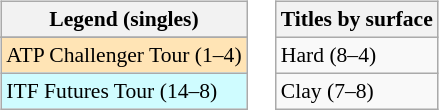<table>
<tr valign=top>
<td><br><table class=wikitable style=font-size:90%>
<tr>
<th>Legend (singles)</th>
</tr>
<tr bgcolor=e5d1cb>
</tr>
<tr bgcolor=moccasin>
<td>ATP Challenger Tour (1–4)</td>
</tr>
<tr bgcolor=cffcff>
<td>ITF Futures Tour (14–8)</td>
</tr>
</table>
</td>
<td><br><table class=wikitable style=font-size:90%>
<tr>
<th>Titles by surface</th>
</tr>
<tr>
<td>Hard (8–4)</td>
</tr>
<tr>
<td>Clay (7–8)</td>
</tr>
</table>
</td>
</tr>
</table>
